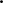<table>
<tr>
<td></td>
<td>.</td>
</tr>
</table>
